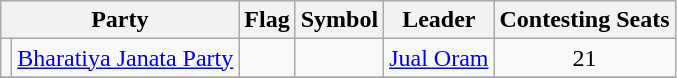<table class="wikitable" style="text-align:center">
<tr>
<th colspan="2">Party</th>
<th>Flag</th>
<th>Symbol</th>
<th>Leader</th>
<th>Contesting Seats</th>
</tr>
<tr>
<td></td>
<td><a href='#'>Bharatiya Janata Party</a></td>
<td></td>
<td></td>
<td><a href='#'>Jual Oram</a></td>
<td>21</td>
</tr>
<tr>
</tr>
</table>
